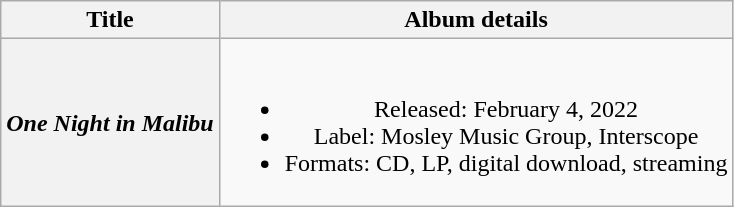<table class="wikitable plainrowheaders" style="text-align:center;">
<tr>
<th scope="col">Title</th>
<th scope="col">Album details</th>
</tr>
<tr>
<th scope="row"><em>One Night in Malibu</em></th>
<td><br><ul><li>Released: February 4, 2022</li><li>Label: Mosley Music Group, Interscope</li><li>Formats: CD, LP, digital download, streaming</li></ul></td>
</tr>
</table>
